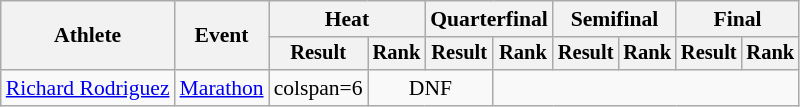<table class="wikitable" style="font-size:90%">
<tr>
<th rowspan="2">Athlete</th>
<th rowspan="2">Event</th>
<th colspan="2">Heat</th>
<th colspan="2">Quarterfinal</th>
<th colspan="2">Semifinal</th>
<th colspan="2">Final</th>
</tr>
<tr style="font-size:95%">
<th>Result</th>
<th>Rank</th>
<th>Result</th>
<th>Rank</th>
<th>Result</th>
<th>Rank</th>
<th>Result</th>
<th>Rank</th>
</tr>
<tr align=center>
<td align=left><a href='#'>Richard Rodriguez</a></td>
<td align=left><a href='#'>Marathon</a></td>
<td>colspan=6 </td>
<td colspan=2>DNF</td>
</tr>
</table>
